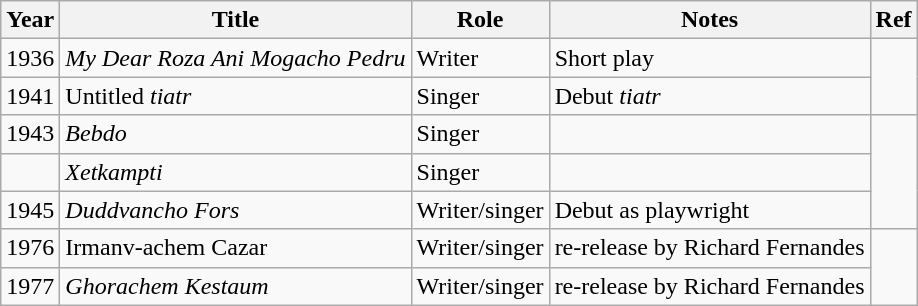<table class="wikitable sortable">
<tr>
<th>Year</th>
<th>Title</th>
<th>Role</th>
<th>Notes</th>
<th>Ref</th>
</tr>
<tr>
<td>1936</td>
<td><em>My Dear Roza Ani Mogacho Pedru</em></td>
<td>Writer</td>
<td>Short play</td>
<td rowspan="2"></td>
</tr>
<tr>
<td>1941</td>
<td>Untitled <em>tiatr</em></td>
<td>Singer</td>
<td>Debut <em>tiatr</em></td>
</tr>
<tr>
<td>1943</td>
<td><em>Bebdo</em></td>
<td>Singer</td>
<td></td>
<td rowspan="3"></td>
</tr>
<tr>
<td></td>
<td><em>Xetkampti</em></td>
<td>Singer</td>
<td></td>
</tr>
<tr>
<td>1945</td>
<td><em>Duddvancho Fors</em></td>
<td>Writer/singer</td>
<td>Debut as playwright</td>
</tr>
<tr>
<td>1976</td>
<td>Irmanv-achem Cazar</td>
<td>Writer/singer</td>
<td>re-release by Richard Fernandes</td>
<td rowspan="2"></td>
</tr>
<tr>
<td>1977</td>
<td><em>Ghorachem Kestaum</em></td>
<td>Writer/singer</td>
<td>re-release by Richard Fernandes</td>
</tr>
</table>
